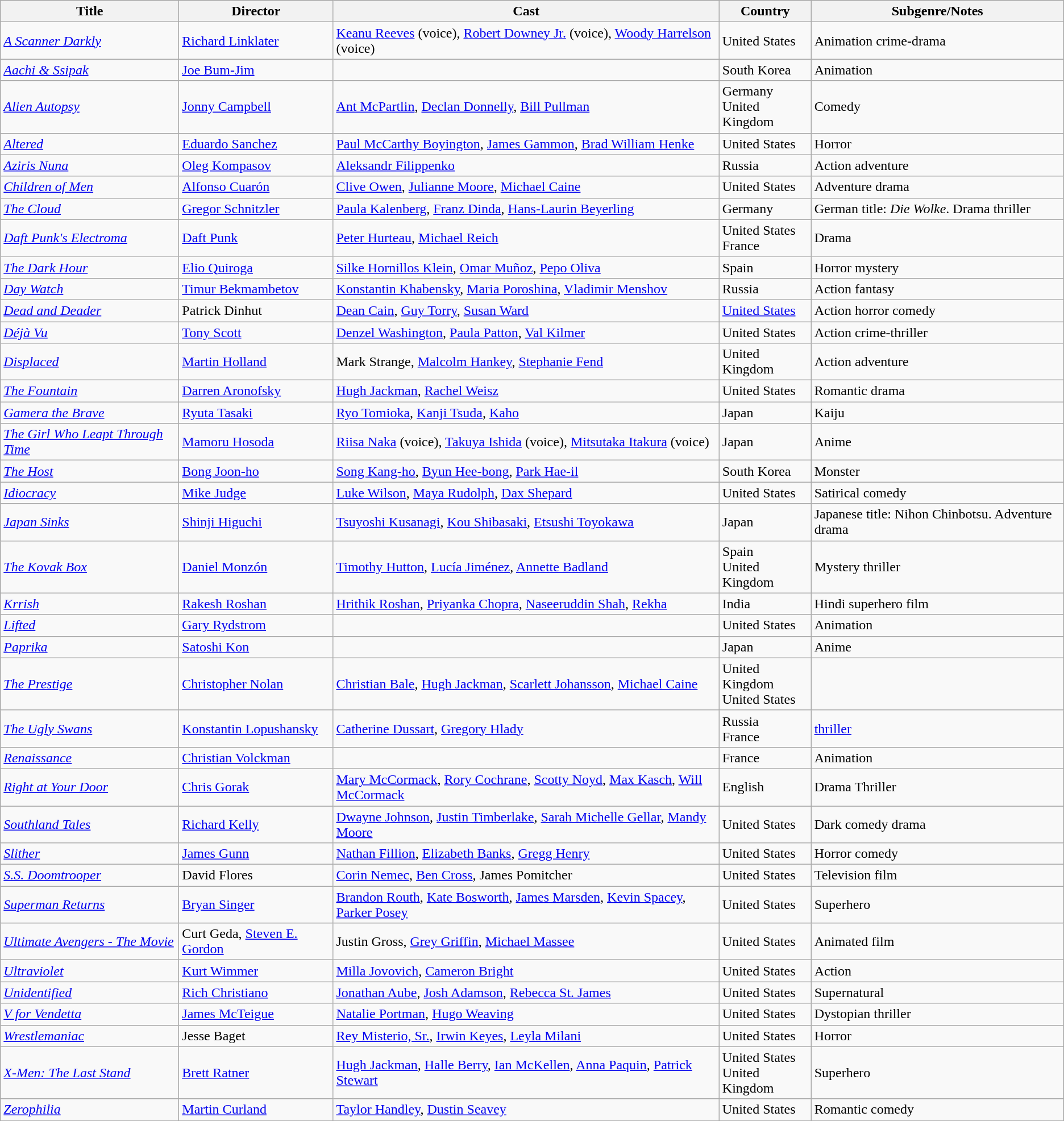<table class="wikitable sortable">
<tr>
<th>Title</th>
<th>Director</th>
<th>Cast</th>
<th>Country</th>
<th>Subgenre/Notes</th>
</tr>
<tr>
<td><em><a href='#'>A Scanner Darkly</a></em></td>
<td><a href='#'>Richard Linklater</a></td>
<td><a href='#'>Keanu Reeves</a> (voice), <a href='#'>Robert Downey Jr.</a> (voice), <a href='#'>Woody Harrelson</a> (voice)</td>
<td>United States</td>
<td>Animation crime-drama</td>
</tr>
<tr>
<td><em><a href='#'>Aachi & Ssipak</a></em></td>
<td><a href='#'>Joe Bum-Jim</a></td>
<td></td>
<td>South Korea</td>
<td>Animation</td>
</tr>
<tr>
<td><em><a href='#'>Alien Autopsy</a></em></td>
<td><a href='#'>Jonny Campbell</a></td>
<td><a href='#'>Ant McPartlin</a>, <a href='#'>Declan Donnelly</a>, <a href='#'>Bill Pullman</a></td>
<td>Germany<br>United Kingdom</td>
<td>Comedy</td>
</tr>
<tr>
<td><em><a href='#'>Altered</a></em></td>
<td><a href='#'>Eduardo Sanchez</a></td>
<td><a href='#'>Paul McCarthy Boyington</a>, <a href='#'>James Gammon</a>, <a href='#'>Brad William Henke</a></td>
<td>United States</td>
<td>Horror</td>
</tr>
<tr>
<td><em><a href='#'>Aziris Nuna</a></em></td>
<td><a href='#'>Oleg Kompasov</a></td>
<td><a href='#'>Aleksandr Filippenko</a></td>
<td>Russia</td>
<td> Action adventure</td>
</tr>
<tr>
<td><em><a href='#'>Children of Men</a></em></td>
<td><a href='#'>Alfonso Cuarón</a></td>
<td><a href='#'>Clive Owen</a>, <a href='#'>Julianne Moore</a>, <a href='#'>Michael Caine</a></td>
<td>United States</td>
<td> Adventure drama</td>
</tr>
<tr>
<td><em><a href='#'>The Cloud</a></em></td>
<td><a href='#'>Gregor Schnitzler</a></td>
<td><a href='#'>Paula Kalenberg</a>, <a href='#'>Franz Dinda</a>, <a href='#'>Hans-Laurin Beyerling</a></td>
<td>Germany</td>
<td>German title: <em>Die Wolke</em>. Drama thriller</td>
</tr>
<tr>
<td><em><a href='#'>Daft Punk's Electroma</a></em></td>
<td><a href='#'>Daft Punk</a></td>
<td><a href='#'>Peter Hurteau</a>, <a href='#'>Michael Reich</a></td>
<td>United States<br>France</td>
<td>Drama</td>
</tr>
<tr>
<td><em><a href='#'>The Dark Hour</a></em></td>
<td><a href='#'>Elio Quiroga</a></td>
<td><a href='#'>Silke Hornillos Klein</a>, <a href='#'>Omar Muñoz</a>, <a href='#'>Pepo Oliva</a></td>
<td>Spain</td>
<td>Horror mystery</td>
</tr>
<tr>
<td><em><a href='#'>Day Watch</a></em></td>
<td><a href='#'>Timur Bekmambetov</a></td>
<td><a href='#'>Konstantin Khabensky</a>, <a href='#'>Maria Poroshina</a>, <a href='#'>Vladimir Menshov</a></td>
<td>Russia</td>
<td>Action fantasy</td>
</tr>
<tr>
<td><em><a href='#'>Dead and Deader</a></em></td>
<td>Patrick Dinhut</td>
<td><a href='#'>Dean Cain</a>, <a href='#'>Guy Torry</a>, <a href='#'>Susan Ward</a></td>
<td><a href='#'>United States</a></td>
<td>Action horror comedy</td>
</tr>
<tr>
<td><em><a href='#'>Déjà Vu</a></em></td>
<td><a href='#'>Tony Scott</a></td>
<td><a href='#'>Denzel Washington</a>, <a href='#'>Paula Patton</a>, <a href='#'>Val Kilmer</a></td>
<td>United States</td>
<td>Action crime-thriller</td>
</tr>
<tr>
<td><em><a href='#'>Displaced</a></em></td>
<td><a href='#'>Martin Holland</a></td>
<td>Mark Strange, <a href='#'>Malcolm Hankey</a>, <a href='#'>Stephanie Fend</a></td>
<td>United Kingdom</td>
<td>Action adventure</td>
</tr>
<tr>
<td><em><a href='#'>The Fountain</a></em></td>
<td><a href='#'>Darren Aronofsky</a></td>
<td><a href='#'>Hugh Jackman</a>, <a href='#'>Rachel Weisz</a></td>
<td>United States</td>
<td>Romantic drama</td>
</tr>
<tr>
<td><em><a href='#'>Gamera the Brave</a></em></td>
<td><a href='#'>Ryuta Tasaki</a></td>
<td><a href='#'>Ryo Tomioka</a>, <a href='#'>Kanji Tsuda</a>, <a href='#'>Kaho</a></td>
<td>Japan</td>
<td>Kaiju</td>
</tr>
<tr>
<td><em><a href='#'>The Girl Who Leapt Through Time</a></em></td>
<td><a href='#'>Mamoru Hosoda</a></td>
<td><a href='#'>Riisa Naka</a> (voice), <a href='#'>Takuya Ishida</a> (voice), <a href='#'>Mitsutaka Itakura</a> (voice)</td>
<td>Japan</td>
<td>Anime</td>
</tr>
<tr>
<td><em><a href='#'>The Host</a></em></td>
<td><a href='#'>Bong Joon-ho</a></td>
<td><a href='#'>Song Kang-ho</a>, <a href='#'>Byun Hee-bong</a>, <a href='#'>Park Hae-il</a></td>
<td>South Korea</td>
<td>Monster</td>
</tr>
<tr>
<td><em><a href='#'>Idiocracy</a></em></td>
<td><a href='#'>Mike Judge</a></td>
<td><a href='#'>Luke Wilson</a>, <a href='#'>Maya Rudolph</a>, <a href='#'>Dax Shepard</a></td>
<td>United States</td>
<td>Satirical comedy</td>
</tr>
<tr>
<td><em><a href='#'>Japan Sinks</a></em></td>
<td><a href='#'>Shinji Higuchi</a></td>
<td><a href='#'>Tsuyoshi Kusanagi</a>, <a href='#'>Kou Shibasaki</a>, <a href='#'>Etsushi Toyokawa</a></td>
<td>Japan</td>
<td>Japanese title: Nihon Chinbotsu. Adventure drama</td>
</tr>
<tr>
<td><em><a href='#'>The Kovak Box</a></em></td>
<td><a href='#'>Daniel Monzón</a></td>
<td><a href='#'>Timothy Hutton</a>, <a href='#'>Lucía Jiménez</a>, <a href='#'>Annette Badland</a></td>
<td>Spain<br>United Kingdom</td>
<td>Mystery thriller</td>
</tr>
<tr>
<td><em><a href='#'>Krrish</a></em></td>
<td><a href='#'>Rakesh Roshan</a></td>
<td><a href='#'>Hrithik Roshan</a>, <a href='#'>Priyanka Chopra</a>, <a href='#'>Naseeruddin Shah</a>, <a href='#'>Rekha</a></td>
<td>India</td>
<td>Hindi superhero film</td>
</tr>
<tr>
<td><em><a href='#'>Lifted</a></em></td>
<td><a href='#'>Gary Rydstrom</a></td>
<td></td>
<td>United States</td>
<td>Animation</td>
</tr>
<tr>
<td><em><a href='#'>Paprika</a></em></td>
<td><a href='#'>Satoshi Kon</a></td>
<td></td>
<td>Japan</td>
<td>Anime</td>
</tr>
<tr>
<td><a href='#'><em>The Prestige</em></a></td>
<td><a href='#'>Christopher Nolan</a></td>
<td><a href='#'>Christian Bale</a>, <a href='#'>Hugh Jackman</a>, <a href='#'>Scarlett Johansson</a>, <a href='#'>Michael Caine</a></td>
<td>United Kingdom<br>United States</td>
<td></td>
</tr>
<tr>
<td><em><a href='#'>The Ugly Swans</a></em></td>
<td><a href='#'>Konstantin Lopushansky</a></td>
<td><a href='#'>Catherine Dussart</a>, <a href='#'>Gregory Hlady</a></td>
<td>Russia<br>France</td>
<td><a href='#'>thriller</a></td>
</tr>
<tr>
<td><em><a href='#'>Renaissance</a></em></td>
<td><a href='#'>Christian Volckman</a></td>
<td></td>
<td>France</td>
<td>Animation</td>
</tr>
<tr>
<td><em><a href='#'>Right at Your Door</a></em></td>
<td><a href='#'>Chris Gorak</a></td>
<td><a href='#'>Mary McCormack</a>, <a href='#'>Rory Cochrane</a>, <a href='#'>Scotty Noyd</a>, <a href='#'>Max Kasch</a>, <a href='#'>Will McCormack</a></td>
<td>English</td>
<td>Drama Thriller</td>
</tr>
<tr>
<td><em><a href='#'>Southland Tales</a></em></td>
<td><a href='#'>Richard Kelly</a></td>
<td><a href='#'>Dwayne Johnson</a>, <a href='#'>Justin Timberlake</a>, <a href='#'>Sarah Michelle Gellar</a>, <a href='#'>Mandy Moore</a></td>
<td>United States</td>
<td>Dark comedy drama</td>
</tr>
<tr>
<td><em><a href='#'>Slither</a></em></td>
<td><a href='#'>James Gunn</a></td>
<td><a href='#'>Nathan Fillion</a>, <a href='#'>Elizabeth Banks</a>, <a href='#'>Gregg Henry</a></td>
<td>United States</td>
<td> Horror comedy</td>
</tr>
<tr>
<td><em><a href='#'>S.S. Doomtrooper</a></em></td>
<td>David Flores</td>
<td><a href='#'>Corin Nemec</a>, <a href='#'>Ben Cross</a>, James Pomitcher</td>
<td>United States</td>
<td>Television film</td>
</tr>
<tr>
<td><em><a href='#'>Superman Returns</a></em></td>
<td><a href='#'>Bryan Singer</a></td>
<td><a href='#'>Brandon Routh</a>, <a href='#'>Kate Bosworth</a>, <a href='#'>James Marsden</a>, <a href='#'>Kevin Spacey</a>, <a href='#'>Parker Posey</a></td>
<td>United States</td>
<td>Superhero</td>
</tr>
<tr>
<td><em><a href='#'>Ultimate Avengers - The Movie</a></em></td>
<td>Curt Geda, <a href='#'>Steven E. Gordon</a></td>
<td>Justin Gross, <a href='#'>Grey Griffin</a>, <a href='#'>Michael Massee</a></td>
<td>United States</td>
<td>Animated film</td>
</tr>
<tr>
<td><em><a href='#'>Ultraviolet</a></em></td>
<td><a href='#'>Kurt Wimmer</a></td>
<td><a href='#'>Milla Jovovich</a>, <a href='#'>Cameron Bright</a></td>
<td>United States</td>
<td>Action</td>
</tr>
<tr>
<td><em><a href='#'>Unidentified</a></em></td>
<td><a href='#'>Rich Christiano</a></td>
<td><a href='#'>Jonathan Aube</a>, <a href='#'>Josh Adamson</a>, <a href='#'>Rebecca St. James</a></td>
<td>United States</td>
<td>Supernatural</td>
</tr>
<tr>
<td><em><a href='#'>V for Vendetta</a></em></td>
<td><a href='#'>James McTeigue</a></td>
<td><a href='#'>Natalie Portman</a>, <a href='#'>Hugo Weaving</a></td>
<td>United States</td>
<td> Dystopian thriller</td>
</tr>
<tr>
<td><em><a href='#'>Wrestlemaniac</a></em></td>
<td>Jesse Baget</td>
<td><a href='#'>Rey Misterio, Sr.</a>, <a href='#'>Irwin Keyes</a>, <a href='#'>Leyla Milani</a></td>
<td>United States</td>
<td>Horror</td>
</tr>
<tr>
<td><em><a href='#'>X-Men: The Last Stand</a></em></td>
<td><a href='#'>Brett Ratner</a></td>
<td><a href='#'>Hugh Jackman</a>, <a href='#'>Halle Berry</a>, <a href='#'>Ian McKellen</a>, <a href='#'>Anna Paquin</a>, <a href='#'>Patrick Stewart</a></td>
<td>United States<br>United Kingdom</td>
<td> Superhero</td>
</tr>
<tr>
<td><em><a href='#'>Zerophilia</a></em></td>
<td><a href='#'>Martin Curland</a></td>
<td><a href='#'>Taylor Handley</a>, <a href='#'>Dustin Seavey</a></td>
<td>United States</td>
<td>Romantic comedy</td>
</tr>
<tr>
</tr>
</table>
